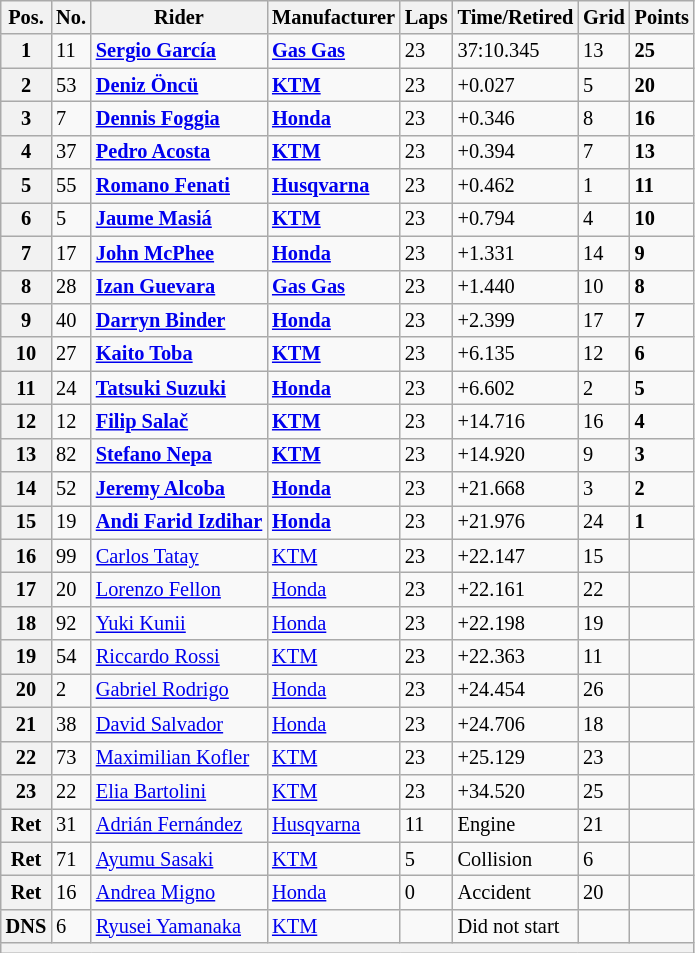<table class="wikitable" style="font-size: 85%;">
<tr>
<th>Pos.</th>
<th>No.</th>
<th>Rider</th>
<th>Manufacturer</th>
<th>Laps</th>
<th>Time/Retired</th>
<th>Grid</th>
<th>Points</th>
</tr>
<tr>
<th>1</th>
<td>11</td>
<td> <strong><a href='#'>Sergio García</a></strong></td>
<td><strong><a href='#'>Gas Gas</a></strong></td>
<td>23</td>
<td>37:10.345</td>
<td>13</td>
<td><strong>25</strong></td>
</tr>
<tr>
<th>2</th>
<td>53</td>
<td> <strong><a href='#'>Deniz Öncü</a></strong></td>
<td><strong><a href='#'>KTM</a></strong></td>
<td>23</td>
<td>+0.027</td>
<td>5</td>
<td><strong>20</strong></td>
</tr>
<tr>
<th>3</th>
<td>7</td>
<td> <strong><a href='#'>Dennis Foggia</a></strong></td>
<td><strong><a href='#'>Honda</a></strong></td>
<td>23</td>
<td>+0.346</td>
<td>8</td>
<td><strong>16</strong></td>
</tr>
<tr>
<th>4</th>
<td>37</td>
<td> <strong><a href='#'>Pedro Acosta</a></strong></td>
<td><strong><a href='#'>KTM</a></strong></td>
<td>23</td>
<td>+0.394</td>
<td>7</td>
<td><strong>13</strong></td>
</tr>
<tr>
<th>5</th>
<td>55</td>
<td> <strong><a href='#'>Romano Fenati</a></strong></td>
<td><strong><a href='#'>Husqvarna</a></strong></td>
<td>23</td>
<td>+0.462</td>
<td>1</td>
<td><strong>11</strong></td>
</tr>
<tr>
<th>6</th>
<td>5</td>
<td> <strong><a href='#'>Jaume Masiá</a></strong></td>
<td><strong><a href='#'>KTM</a></strong></td>
<td>23</td>
<td>+0.794</td>
<td>4</td>
<td><strong>10</strong></td>
</tr>
<tr>
<th>7</th>
<td>17</td>
<td> <strong><a href='#'>John McPhee</a></strong></td>
<td><strong><a href='#'>Honda</a></strong></td>
<td>23</td>
<td>+1.331</td>
<td>14</td>
<td><strong>9</strong></td>
</tr>
<tr>
<th>8</th>
<td>28</td>
<td> <strong><a href='#'>Izan Guevara</a></strong></td>
<td><strong><a href='#'>Gas Gas</a></strong></td>
<td>23</td>
<td>+1.440</td>
<td>10</td>
<td><strong>8</strong></td>
</tr>
<tr>
<th>9</th>
<td>40</td>
<td> <strong><a href='#'>Darryn Binder</a></strong></td>
<td><strong><a href='#'>Honda</a></strong></td>
<td>23</td>
<td>+2.399</td>
<td>17</td>
<td><strong>7</strong></td>
</tr>
<tr>
<th>10</th>
<td>27</td>
<td> <strong><a href='#'>Kaito Toba</a></strong></td>
<td><strong><a href='#'>KTM</a></strong></td>
<td>23</td>
<td>+6.135</td>
<td>12</td>
<td><strong>6</strong></td>
</tr>
<tr>
<th>11</th>
<td>24</td>
<td> <strong><a href='#'>Tatsuki Suzuki</a></strong></td>
<td><strong><a href='#'>Honda</a></strong></td>
<td>23</td>
<td>+6.602</td>
<td>2</td>
<td><strong>5</strong></td>
</tr>
<tr>
<th>12</th>
<td>12</td>
<td> <strong><a href='#'>Filip Salač</a></strong></td>
<td><strong><a href='#'>KTM</a></strong></td>
<td>23</td>
<td>+14.716</td>
<td>16</td>
<td><strong>4</strong></td>
</tr>
<tr>
<th>13</th>
<td>82</td>
<td> <strong><a href='#'>Stefano Nepa</a></strong></td>
<td><strong><a href='#'>KTM</a></strong></td>
<td>23</td>
<td>+14.920</td>
<td>9</td>
<td><strong>3</strong></td>
</tr>
<tr>
<th>14</th>
<td>52</td>
<td> <strong><a href='#'>Jeremy Alcoba</a></strong></td>
<td><strong><a href='#'>Honda</a></strong></td>
<td>23</td>
<td>+21.668</td>
<td>3</td>
<td><strong>2</strong></td>
</tr>
<tr>
<th>15</th>
<td>19</td>
<td> <strong><a href='#'>Andi Farid Izdihar</a></strong></td>
<td><strong><a href='#'>Honda</a></strong></td>
<td>23</td>
<td>+21.976</td>
<td>24</td>
<td><strong>1</strong></td>
</tr>
<tr>
<th>16</th>
<td>99</td>
<td> <a href='#'>Carlos Tatay</a></td>
<td><a href='#'>KTM</a></td>
<td>23</td>
<td>+22.147</td>
<td>15</td>
<td></td>
</tr>
<tr>
<th>17</th>
<td>20</td>
<td> <a href='#'>Lorenzo Fellon</a></td>
<td><a href='#'>Honda</a></td>
<td>23</td>
<td>+22.161</td>
<td>22</td>
<td></td>
</tr>
<tr>
<th>18</th>
<td>92</td>
<td> <a href='#'>Yuki Kunii</a></td>
<td><a href='#'>Honda</a></td>
<td>23</td>
<td>+22.198</td>
<td>19</td>
<td></td>
</tr>
<tr>
<th>19</th>
<td>54</td>
<td> <a href='#'>Riccardo Rossi</a></td>
<td><a href='#'>KTM</a></td>
<td>23</td>
<td>+22.363</td>
<td>11</td>
<td></td>
</tr>
<tr>
<th>20</th>
<td>2</td>
<td> <a href='#'>Gabriel Rodrigo</a></td>
<td><a href='#'>Honda</a></td>
<td>23</td>
<td>+24.454</td>
<td>26</td>
<td></td>
</tr>
<tr>
<th>21</th>
<td>38</td>
<td> <a href='#'>David Salvador</a></td>
<td><a href='#'>Honda</a></td>
<td>23</td>
<td>+24.706</td>
<td>18</td>
<td></td>
</tr>
<tr>
<th>22</th>
<td>73</td>
<td> <a href='#'>Maximilian Kofler</a></td>
<td><a href='#'>KTM</a></td>
<td>23</td>
<td>+25.129</td>
<td>23</td>
<td></td>
</tr>
<tr>
<th>23</th>
<td>22</td>
<td> <a href='#'>Elia Bartolini</a></td>
<td><a href='#'>KTM</a></td>
<td>23</td>
<td>+34.520</td>
<td>25</td>
<td></td>
</tr>
<tr>
<th>Ret</th>
<td>31</td>
<td> <a href='#'>Adrián Fernández</a></td>
<td><a href='#'>Husqvarna</a></td>
<td>11</td>
<td>Engine</td>
<td>21</td>
<td></td>
</tr>
<tr>
<th>Ret</th>
<td>71</td>
<td> <a href='#'>Ayumu Sasaki</a></td>
<td><a href='#'>KTM</a></td>
<td>5</td>
<td>Collision</td>
<td>6</td>
<td></td>
</tr>
<tr>
<th>Ret</th>
<td>16</td>
<td> <a href='#'>Andrea Migno</a></td>
<td><a href='#'>Honda</a></td>
<td>0</td>
<td>Accident</td>
<td>20</td>
<td></td>
</tr>
<tr>
<th>DNS</th>
<td>6</td>
<td> <a href='#'>Ryusei Yamanaka</a></td>
<td><a href='#'>KTM</a></td>
<td></td>
<td>Did not start</td>
<td></td>
<td></td>
</tr>
<tr>
<th colspan=8></th>
</tr>
</table>
